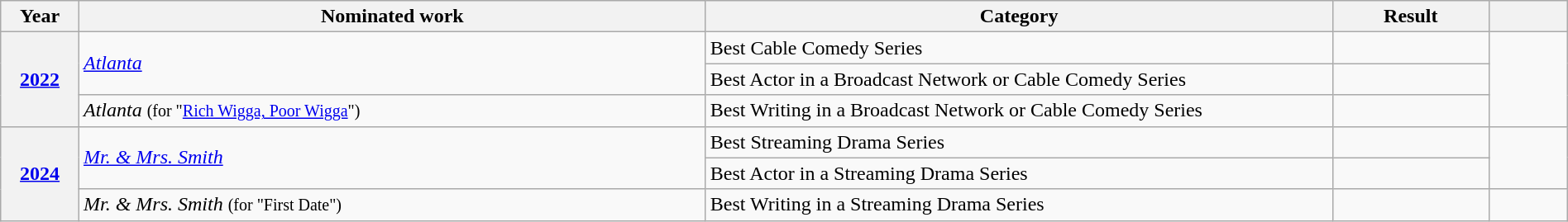<table class="wikitable plainrowheaders" style="width:100%;">
<tr>
<th scope="col" style="width:5%;">Year</th>
<th scope="col" style="width:40%;">Nominated work</th>
<th scope="col" style="width:40%;">Category</th>
<th scope="col" style="width:10%;">Result</th>
<th scope="col" style="width:5%;"></th>
</tr>
<tr>
<th scope="row" style="text-align:center;" rowspan="3"><a href='#'>2022</a></th>
<td rowspan="2"><em><a href='#'>Atlanta</a></em></td>
<td>Best Cable Comedy Series</td>
<td></td>
<td style="text-align:center;" rowspan="3"></td>
</tr>
<tr>
<td>Best Actor in a Broadcast Network or Cable Comedy Series</td>
<td></td>
</tr>
<tr>
<td><em>Atlanta</em> <small>(for "<a href='#'>Rich Wigga, Poor Wigga</a>")</small></td>
<td>Best Writing in a Broadcast Network or Cable Comedy Series</td>
<td></td>
</tr>
<tr>
<th scope="row" style="text-align:center;" rowspan="3"><a href='#'>2024</a></th>
<td rowspan="2"><em><a href='#'>Mr. & Mrs. Smith</a></em></td>
<td>Best Streaming Drama Series</td>
<td></td>
<td style="text-align:center;" rowspan="2"></td>
</tr>
<tr>
<td>Best Actor in a Streaming Drama Series</td>
<td></td>
</tr>
<tr>
<td><em>Mr. & Mrs. Smith</em> <small>(for "First Date")</small></td>
<td>Best Writing in a Streaming Drama Series</td>
<td></td>
<td style="text-align:center;"></td>
</tr>
</table>
